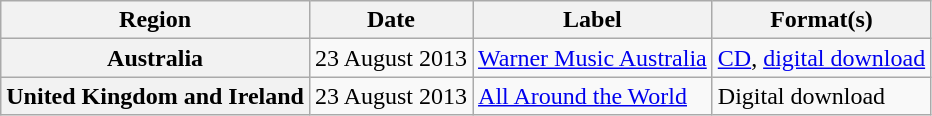<table class="wikitable plainrowheaders">
<tr>
<th>Region</th>
<th>Date</th>
<th>Label</th>
<th>Format(s)</th>
</tr>
<tr>
<th scope="row">Australia</th>
<td>23 August 2013</td>
<td><a href='#'>Warner Music Australia</a></td>
<td><a href='#'>CD</a>, <a href='#'>digital download</a></td>
</tr>
<tr>
<th scope="row">United Kingdom and Ireland</th>
<td>23 August 2013</td>
<td><a href='#'>All Around the World</a></td>
<td>Digital download</td>
</tr>
</table>
